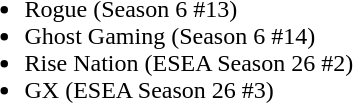<table cellspacing="20">
<tr>
<td valign="top" width="1000px"><br><ul><li>Rogue (Season 6 #13)</li><li>Ghost Gaming (Season 6 #14)</li><li>Rise Nation (ESEA Season 26 #2)</li><li>GX (ESEA Season 26 #3)</li></ul></td>
</tr>
<tr>
</tr>
</table>
